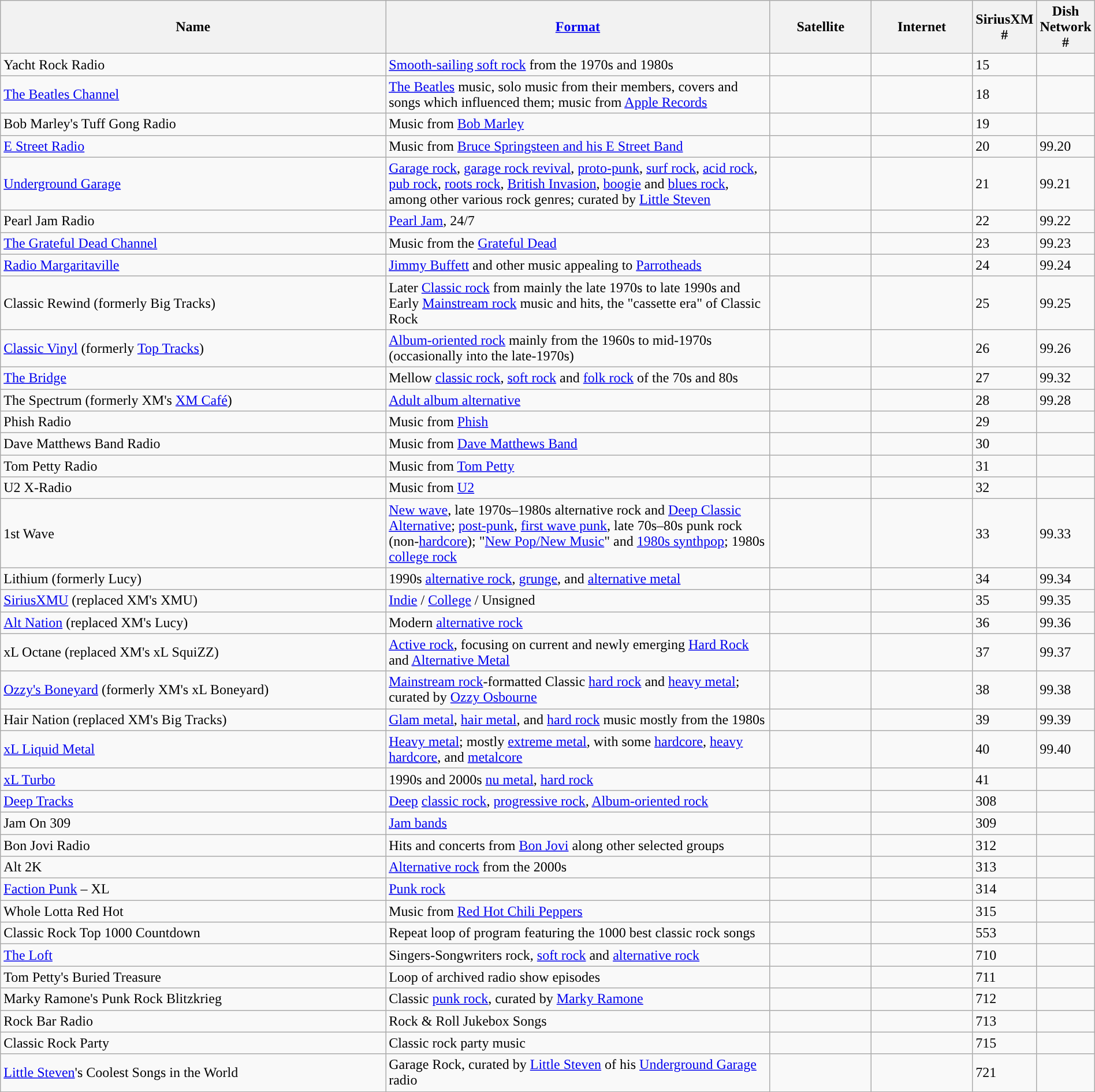<table class="wikitable sortable" style="width:100%;">
<tr>
<th width="40%">Name</th>
<th width="40%"><a href='#'>Format</a></th>
<th width="10%">Satellite</th>
<th width="10%">Internet</th>
<th width="10%">SiriusXM #</th>
<th width="100%">Dish Network #</th>
</tr>
<tr>
<td>Yacht Rock Radio</td>
<td><a href='#'>Smooth-sailing soft rock</a> from the 1970s and 1980s</td>
<td></td>
<td></td>
<td>15</td>
<td></td>
</tr>
<tr>
<td><a href='#'>The Beatles Channel</a></td>
<td><a href='#'>The Beatles</a> music, solo music from their members, covers and songs which influenced them; music from <a href='#'>Apple Records</a></td>
<td></td>
<td></td>
<td>18</td>
<td></td>
</tr>
<tr>
<td>Bob Marley's Tuff Gong Radio</td>
<td>Music from <a href='#'>Bob Marley</a></td>
<td></td>
<td></td>
<td>19</td>
<td></td>
</tr>
<tr>
<td><a href='#'>E Street Radio</a></td>
<td>Music from <a href='#'>Bruce Springsteen and his E Street Band</a></td>
<td></td>
<td></td>
<td>20</td>
<td>99.20</td>
</tr>
<tr>
<td><a href='#'>Underground Garage</a></td>
<td><a href='#'>Garage rock</a>, <a href='#'>garage rock revival</a>, <a href='#'>proto-punk</a>, <a href='#'>surf rock</a>, <a href='#'>acid rock</a>, <a href='#'>pub rock</a>, <a href='#'>roots rock</a>,  <a href='#'>British Invasion</a>, <a href='#'>boogie</a> and <a href='#'>blues rock</a>, among other various rock genres; curated by <a href='#'>Little Steven</a></td>
<td></td>
<td></td>
<td>21</td>
<td>99.21</td>
</tr>
<tr>
<td>Pearl Jam Radio</td>
<td><a href='#'>Pearl Jam</a>, 24/7</td>
<td></td>
<td></td>
<td>22</td>
<td>99.22</td>
</tr>
<tr>
<td><a href='#'>The Grateful Dead Channel</a></td>
<td>Music from the <a href='#'>Grateful Dead</a></td>
<td></td>
<td></td>
<td>23</td>
<td>99.23</td>
</tr>
<tr>
<td><a href='#'>Radio Margaritaville</a></td>
<td><a href='#'>Jimmy Buffett</a> and other music appealing to <a href='#'>Parrotheads</a></td>
<td></td>
<td></td>
<td>24</td>
<td>99.24</td>
</tr>
<tr>
<td>Classic Rewind (formerly Big Tracks)</td>
<td>Later <a href='#'>Classic rock</a> from mainly the late 1970s to late 1990s and Early <a href='#'>Mainstream rock</a> music and hits, the "cassette era" of Classic Rock</td>
<td></td>
<td></td>
<td>25</td>
<td>99.25</td>
</tr>
<tr>
<td><a href='#'>Classic Vinyl</a> (formerly <a href='#'>Top Tracks</a>)</td>
<td><a href='#'>Album-oriented rock</a> mainly from the 1960s to mid-1970s (occasionally into the late-1970s)</td>
<td></td>
<td></td>
<td>26</td>
<td>99.26</td>
</tr>
<tr>
<td><a href='#'>The Bridge</a></td>
<td>Mellow <a href='#'>classic rock</a>, <a href='#'>soft rock</a> and <a href='#'>folk rock</a> of the 70s and 80s</td>
<td></td>
<td></td>
<td>27</td>
<td>99.32</td>
</tr>
<tr>
<td>The Spectrum (formerly XM's <a href='#'>XM Café</a>)</td>
<td><a href='#'>Adult album alternative</a></td>
<td></td>
<td></td>
<td>28</td>
<td>99.28</td>
</tr>
<tr>
<td>Phish Radio</td>
<td>Music from <a href='#'>Phish</a></td>
<td></td>
<td></td>
<td>29</td>
<td></td>
</tr>
<tr>
<td>Dave Matthews Band Radio</td>
<td>Music from <a href='#'>Dave Matthews Band</a></td>
<td></td>
<td></td>
<td>30</td>
<td></td>
</tr>
<tr>
<td>Tom Petty Radio</td>
<td>Music from <a href='#'>Tom Petty</a></td>
<td></td>
<td></td>
<td>31</td>
<td></td>
</tr>
<tr>
<td>U2 X-Radio</td>
<td>Music from <a href='#'>U2</a></td>
<td></td>
<td></td>
<td>32</td>
<td></td>
</tr>
<tr>
<td>1st Wave</td>
<td><a href='#'>New wave</a>, late 1970s–1980s alternative rock and <a href='#'>Deep Classic Alternative</a>; <a href='#'>post-punk</a>, <a href='#'>first wave punk</a>, late 70s–80s punk rock (non-<a href='#'>hardcore</a>); "<a href='#'>New Pop/New Music</a>" and <a href='#'>1980s synthpop</a>; 1980s <a href='#'>college rock</a></td>
<td></td>
<td></td>
<td>33</td>
<td>99.33</td>
</tr>
<tr>
<td>Lithium (formerly Lucy)</td>
<td>1990s <a href='#'>alternative rock</a>, <a href='#'>grunge</a>, and <a href='#'>alternative metal</a></td>
<td></td>
<td></td>
<td>34</td>
<td>99.34</td>
</tr>
<tr>
<td><a href='#'>SiriusXMU</a> (replaced XM's XMU)</td>
<td><a href='#'>Indie</a> / <a href='#'>College</a> / Unsigned</td>
<td></td>
<td></td>
<td>35</td>
<td>99.35</td>
</tr>
<tr>
<td><a href='#'>Alt Nation</a> (replaced XM's Lucy)</td>
<td>Modern <a href='#'>alternative rock</a></td>
<td></td>
<td></td>
<td>36</td>
<td>99.36</td>
</tr>
<tr>
<td>xL Octane (replaced XM's xL SquiZZ)</td>
<td><a href='#'>Active rock</a>, focusing on current and newly emerging <a href='#'>Hard Rock</a> and <a href='#'>Alternative Metal</a></td>
<td></td>
<td></td>
<td>37</td>
<td>99.37</td>
</tr>
<tr>
<td><a href='#'>Ozzy's Boneyard</a> (formerly XM's xL Boneyard)</td>
<td><a href='#'>Mainstream rock</a>-formatted Classic <a href='#'>hard rock</a> and <a href='#'>heavy metal</a>; curated by <a href='#'>Ozzy Osbourne</a></td>
<td></td>
<td></td>
<td>38</td>
<td>99.38</td>
</tr>
<tr>
<td>Hair Nation (replaced XM's Big Tracks)</td>
<td><a href='#'>Glam metal</a>, <a href='#'>hair metal</a>, and <a href='#'>hard rock</a> music mostly from the 1980s</td>
<td></td>
<td></td>
<td>39</td>
<td>99.39</td>
</tr>
<tr>
<td><a href='#'>xL Liquid Metal</a></td>
<td><a href='#'>Heavy metal</a>; mostly <a href='#'>extreme metal</a>, with some <a href='#'>hardcore</a>, <a href='#'>heavy hardcore</a>, and <a href='#'>metalcore</a></td>
<td></td>
<td></td>
<td>40</td>
<td>99.40</td>
</tr>
<tr>
<td><a href='#'>xL Turbo</a></td>
<td>1990s and 2000s <a href='#'>nu metal</a>, <a href='#'>hard rock</a></td>
<td></td>
<td></td>
<td>41</td>
<td></td>
</tr>
<tr>
<td><a href='#'>Deep Tracks</a></td>
<td><a href='#'>Deep</a> <a href='#'>classic rock</a>, <a href='#'>progressive rock</a>, <a href='#'>Album-oriented rock</a></td>
<td></td>
<td></td>
<td>308</td>
<td></td>
</tr>
<tr>
<td>Jam On 309</td>
<td><a href='#'>Jam bands</a></td>
<td></td>
<td></td>
<td>309</td>
<td></td>
</tr>
<tr>
<td>Bon Jovi Radio</td>
<td>Hits and concerts from <a href='#'>Bon Jovi</a> along other selected groups</td>
<td></td>
<td></td>
<td>312</td>
<td></td>
</tr>
<tr>
<td>Alt 2K</td>
<td><a href='#'>Alternative rock</a> from the 2000s</td>
<td></td>
<td></td>
<td>313</td>
<td></td>
</tr>
<tr>
<td><a href='#'>Faction Punk</a> – XL</td>
<td><a href='#'>Punk rock</a></td>
<td></td>
<td></td>
<td>314</td>
<td></td>
</tr>
<tr>
<td>Whole Lotta Red Hot</td>
<td>Music from <a href='#'>Red Hot Chili Peppers</a></td>
<td></td>
<td></td>
<td>315</td>
<td></td>
</tr>
<tr>
<td>Classic Rock Top 1000 Countdown</td>
<td>Repeat loop of program featuring the 1000 best classic rock songs</td>
<td></td>
<td></td>
<td>553</td>
<td></td>
</tr>
<tr>
<td><a href='#'>The Loft</a></td>
<td>Singers-Songwriters rock, <a href='#'>soft rock</a> and <a href='#'>alternative rock</a></td>
<td></td>
<td></td>
<td>710</td>
<td></td>
</tr>
<tr>
<td>Tom Petty's Buried Treasure</td>
<td>Loop of archived radio show episodes</td>
<td></td>
<td></td>
<td>711</td>
<td></td>
</tr>
<tr>
<td>Marky Ramone's Punk Rock Blitzkrieg</td>
<td>Classic <a href='#'>punk rock</a>, curated by <a href='#'>Marky Ramone</a></td>
<td></td>
<td></td>
<td>712</td>
<td></td>
</tr>
<tr>
<td>Rock Bar Radio</td>
<td>Rock & Roll Jukebox Songs</td>
<td></td>
<td></td>
<td>713</td>
<td></td>
</tr>
<tr>
<td>Classic Rock Party</td>
<td>Classic rock party music</td>
<td></td>
<td></td>
<td>715</td>
<td></td>
</tr>
<tr>
<td><a href='#'>Little Steven</a>'s Coolest Songs in the World</td>
<td>Garage Rock, curated by <a href='#'>Little Steven</a> of his <a href='#'>Underground Garage</a> radio</td>
<td></td>
<td></td>
<td>721</td>
<td></td>
</tr>
</table>
